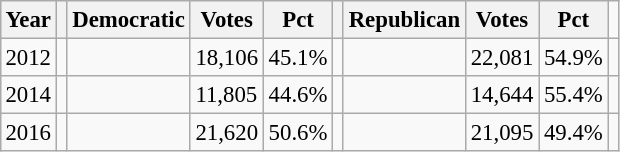<table class="wikitable" style="margin:0.5em ; font-size:95%">
<tr>
<th>Year</th>
<th></th>
<th>Democratic</th>
<th>Votes</th>
<th>Pct</th>
<th></th>
<th>Republican</th>
<th>Votes</th>
<th>Pct</th>
</tr>
<tr>
<td>2012</td>
<td></td>
<td></td>
<td>18,106</td>
<td>45.1%</td>
<td></td>
<td></td>
<td>22,081</td>
<td>54.9%</td>
<td></td>
</tr>
<tr>
<td>2014</td>
<td></td>
<td></td>
<td>11,805</td>
<td>44.6%</td>
<td></td>
<td></td>
<td>14,644</td>
<td>55.4%</td>
<td></td>
</tr>
<tr>
<td>2016</td>
<td></td>
<td></td>
<td>21,620</td>
<td>50.6%</td>
<td></td>
<td></td>
<td>21,095</td>
<td>49.4%</td>
<td></td>
</tr>
</table>
